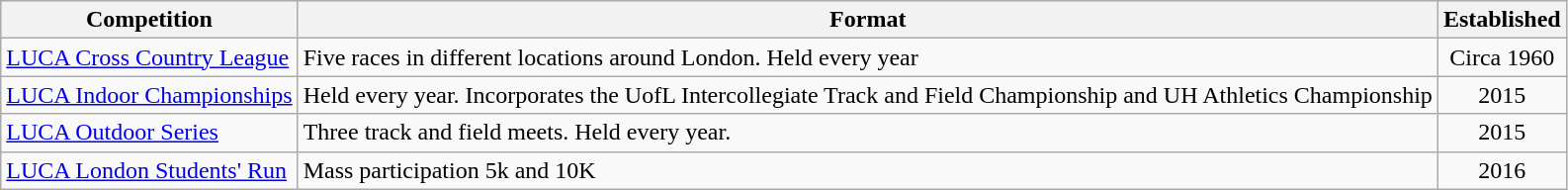<table class="wikitable sortable">
<tr>
<th>Competition</th>
<th>Format</th>
<th>Established</th>
</tr>
<tr>
<td><a href='#'>LUCA Cross Country League</a></td>
<td>Five races in different locations around London. Held every year</td>
<td align=center>Circa 1960</td>
</tr>
<tr>
<td><a href='#'>LUCA Indoor Championships</a></td>
<td>Held every year. Incorporates the UofL Intercollegiate Track and Field Championship and UH Athletics Championship</td>
<td align=center>2015</td>
</tr>
<tr>
<td><a href='#'>LUCA Outdoor Series</a></td>
<td>Three track and field meets. Held every year.</td>
<td align=center>2015</td>
</tr>
<tr>
<td><a href='#'>LUCA London Students' Run</a></td>
<td>Mass participation 5k and 10K</td>
<td align=center>2016</td>
</tr>
</table>
